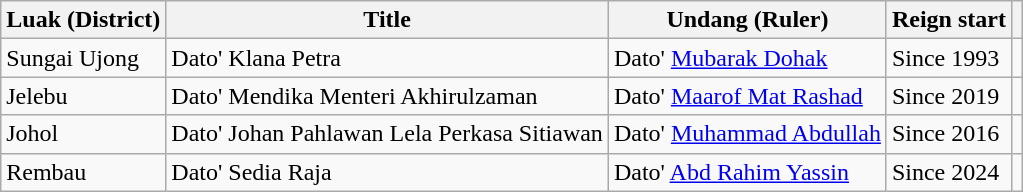<table class="wikitable">
<tr>
<th>Luak (District)</th>
<th>Title</th>
<th>Undang (Ruler)</th>
<th>Reign start</th>
<th></th>
</tr>
<tr>
<td>Sungai Ujong</td>
<td>Dato' Klana Petra</td>
<td>Dato' <a href='#'>Mubarak Dohak</a></td>
<td>Since 1993</td>
<td></td>
</tr>
<tr>
<td>Jelebu</td>
<td>Dato' Mendika Menteri Akhirulzaman</td>
<td>Dato' <a href='#'>Maarof Mat Rashad</a></td>
<td>Since 2019</td>
<td></td>
</tr>
<tr>
<td>Johol</td>
<td>Dato' Johan Pahlawan Lela Perkasa Sitiawan</td>
<td>Dato' <a href='#'>Muhammad Abdullah</a></td>
<td>Since 2016</td>
<td></td>
</tr>
<tr>
<td rowspan="2">Rembau</td>
<td>Dato' Sedia Raja</td>
<td>Dato' <a href='#'>Abd Rahim Yassin</a></td>
<td>Since 2024</td>
<td></td>
</tr>
</table>
